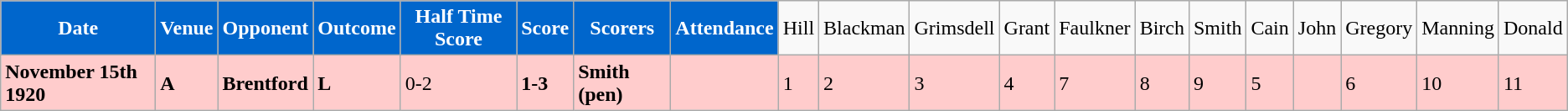<table class="wikitable">
<tr>
<td style="background:#0066CC; color:#FFFFFF; text-align:center;"><strong>Date</strong></td>
<td style="background:#0066CC; color:#FFFFFF; text-align:center;"><strong>Venue</strong></td>
<td style="background:#0066CC; color:#FFFFFF; text-align:center;"><strong>Opponent</strong></td>
<td style="background:#0066CC; color:#FFFFFF; text-align:center;"><strong>Outcome</strong></td>
<td style="background:#0066CC; color:#FFFFFF; text-align:center;"><strong>Half Time Score</strong></td>
<td style="background:#0066CC; color:#FFFFFF; text-align:center;"><strong>Score</strong></td>
<td style="background:#0066CC; color:#FFFFFF; text-align:center;"><strong>Scorers</strong></td>
<td style="background:#0066CC; color:#FFFFFF; text-align:center;"><strong>Attendance</strong></td>
<td>Hill</td>
<td>Blackman</td>
<td>Grimsdell</td>
<td>Grant</td>
<td>Faulkner</td>
<td>Birch</td>
<td>Smith</td>
<td>Cain</td>
<td>John</td>
<td>Gregory</td>
<td>Manning</td>
<td>Donald</td>
</tr>
<tr bgcolor="#FFCCCC">
<td><strong>November 15th 1920</strong></td>
<td><strong>A</strong></td>
<td><strong>Brentford</strong></td>
<td><strong>L</strong></td>
<td>0-2</td>
<td><strong>1-3</strong></td>
<td><strong>Smith (pen)</strong></td>
<td></td>
<td>1</td>
<td>2</td>
<td>3</td>
<td>4</td>
<td>7</td>
<td>8</td>
<td>9</td>
<td>5</td>
<td></td>
<td>6</td>
<td>10</td>
<td>11</td>
</tr>
</table>
